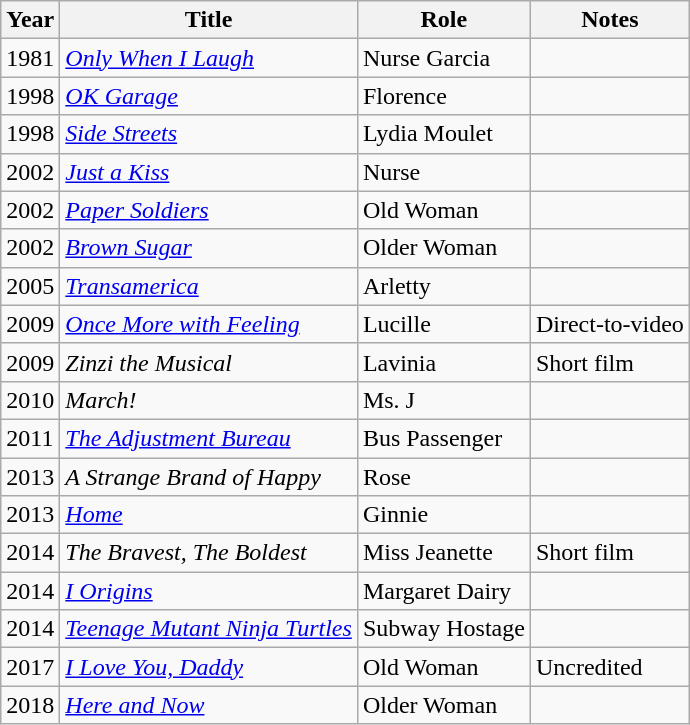<table class="wikitable sortable">
<tr>
<th scope="col">Year</th>
<th scope="col">Title</th>
<th scope="col">Role</th>
<th scope="col">Notes</th>
</tr>
<tr>
<td>1981</td>
<td scope="row"><em><a href='#'>Only When I Laugh</a></em></td>
<td>Nurse Garcia</td>
<td></td>
</tr>
<tr>
<td>1998</td>
<td scope="row"><em><a href='#'>OK Garage</a></em></td>
<td>Florence</td>
<td></td>
</tr>
<tr>
<td>1998</td>
<td scope="row"><em><a href='#'>Side Streets</a></em></td>
<td>Lydia Moulet</td>
<td></td>
</tr>
<tr>
<td>2002</td>
<td scope="row"><em><a href='#'>Just a Kiss</a></em></td>
<td>Nurse</td>
<td></td>
</tr>
<tr>
<td>2002</td>
<td scope="row"><em><a href='#'>Paper Soldiers</a></em></td>
<td>Old Woman</td>
<td></td>
</tr>
<tr>
<td>2002</td>
<td scope="row"><em><a href='#'>Brown Sugar</a></em></td>
<td>Older Woman</td>
<td></td>
</tr>
<tr>
<td>2005</td>
<td scope="row"><em><a href='#'>Transamerica</a></em></td>
<td>Arletty</td>
<td></td>
</tr>
<tr>
<td>2009</td>
<td scope="row"><em><a href='#'>Once More with Feeling</a></em></td>
<td>Lucille</td>
<td>Direct-to-video</td>
</tr>
<tr>
<td>2009</td>
<td scope="row"><em>Zinzi the Musical</em></td>
<td>Lavinia</td>
<td>Short film</td>
</tr>
<tr>
<td>2010</td>
<td scope="row"><em>March!</em></td>
<td>Ms. J</td>
<td></td>
</tr>
<tr>
<td>2011</td>
<td scope="row"><em><a href='#'>The Adjustment Bureau</a></em></td>
<td>Bus Passenger</td>
<td></td>
</tr>
<tr>
<td>2013</td>
<td scope="row"><em>A Strange Brand of Happy</em></td>
<td>Rose</td>
<td></td>
</tr>
<tr>
<td>2013</td>
<td scope="row"><em><a href='#'>Home</a></em></td>
<td>Ginnie</td>
<td></td>
</tr>
<tr>
<td>2014</td>
<td scope="row"><em>The Bravest, The Boldest</em></td>
<td>Miss Jeanette</td>
<td>Short film</td>
</tr>
<tr>
<td>2014</td>
<td scope="row"><em><a href='#'>I Origins</a></em></td>
<td>Margaret Dairy</td>
<td></td>
</tr>
<tr>
<td>2014</td>
<td scope="row"><em><a href='#'>Teenage Mutant Ninja Turtles</a></em></td>
<td>Subway Hostage</td>
<td></td>
</tr>
<tr>
<td>2017</td>
<td scope="row"><em><a href='#'>I Love You, Daddy</a></em></td>
<td>Old Woman</td>
<td>Uncredited</td>
</tr>
<tr>
<td>2018</td>
<td scope="row"><em><a href='#'>Here and Now</a></em></td>
<td>Older Woman</td>
<td></td>
</tr>
</table>
